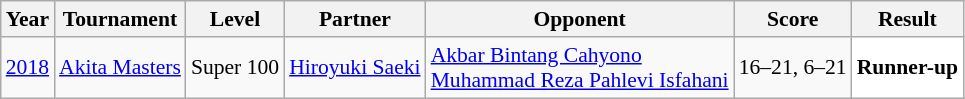<table class="sortable wikitable" style="font-size: 90%;">
<tr>
<th>Year</th>
<th>Tournament</th>
<th>Level</th>
<th>Partner</th>
<th>Opponent</th>
<th>Score</th>
<th>Result</th>
</tr>
<tr>
<td align="center"><a href='#'>2018</a></td>
<td align="left"><a href='#'>Akita Masters</a></td>
<td align="left">Super 100</td>
<td align="left"> <a href='#'>Hiroyuki Saeki</a></td>
<td align="left"> <a href='#'>Akbar Bintang Cahyono</a><br> <a href='#'>Muhammad Reza Pahlevi Isfahani</a></td>
<td align="left">16–21, 6–21</td>
<td style="text-align:left; background:white"><strong> Runner-up</strong></td>
</tr>
</table>
